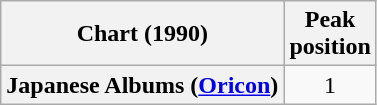<table class="wikitable plainrowheaders" style="text-align:center">
<tr>
<th scope="col">Chart (1990)</th>
<th scope="col">Peak<br> position</th>
</tr>
<tr>
<th scope="row">Japanese Albums (<a href='#'>Oricon</a>)</th>
<td>1</td>
</tr>
</table>
